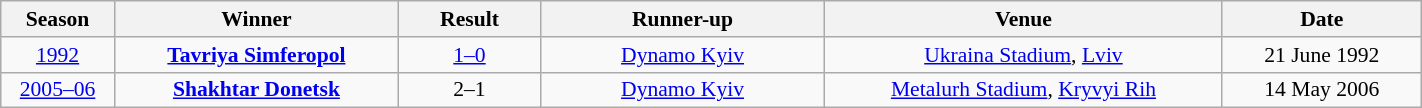<table class="wikitable" width=75% align=center style="border:2px black; font-size:90%;">
<tr>
<th width=8%>Season</th>
<th width=20%>Winner</th>
<th width=10%>Result</th>
<th width=20%>Runner-up</th>
<th width=28%>Venue</th>
<th width=14%>Date</th>
</tr>
<tr>
<td align=center><a href='#'>1992</a></td>
<td align=center><strong><a href='#'>Tavriya Simferopol</a></strong></td>
<td align=center><a href='#'>1–0</a></td>
<td align=center><a href='#'>Dynamo Kyiv</a></td>
<td align=center><a href='#'>Ukraina Stadium</a>, <a href='#'>Lviv</a></td>
<td align=center>21 June 1992</td>
</tr>
<tr>
<td align=center><a href='#'>2005–06</a></td>
<td align=center><strong><a href='#'>Shakhtar Donetsk</a></strong></td>
<td align=center>2–1 </td>
<td align=center><a href='#'>Dynamo Kyiv</a></td>
<td align=center><a href='#'>Metalurh Stadium</a>, <a href='#'>Kryvyi Rih</a></td>
<td align=center>14 May 2006</td>
</tr>
</table>
